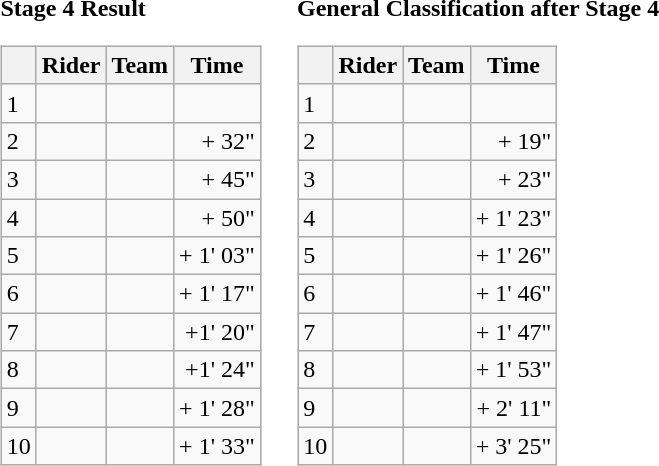<table>
<tr>
<td><strong>Stage 4 Result</strong><br><table class="wikitable">
<tr>
<th></th>
<th>Rider</th>
<th>Team</th>
<th>Time</th>
</tr>
<tr>
<td>1</td>
<td></td>
<td></td>
<td align="right"></td>
</tr>
<tr>
<td>2</td>
<td></td>
<td></td>
<td align="right">+ 32"</td>
</tr>
<tr>
<td>3</td>
<td></td>
<td></td>
<td align="right">+ 45"</td>
</tr>
<tr>
<td>4</td>
<td></td>
<td></td>
<td align="right">+ 50"</td>
</tr>
<tr>
<td>5</td>
<td></td>
<td></td>
<td align="right">+ 1' 03"</td>
</tr>
<tr>
<td>6</td>
<td></td>
<td></td>
<td align="right">+ 1' 17"</td>
</tr>
<tr>
<td>7</td>
<td></td>
<td></td>
<td align="right">+1' 20"</td>
</tr>
<tr>
<td>8</td>
<td></td>
<td></td>
<td align="right">+1' 24"</td>
</tr>
<tr>
<td>9</td>
<td></td>
<td></td>
<td align="right">+ 1' 28"</td>
</tr>
<tr>
<td>10</td>
<td> </td>
<td></td>
<td align="right">+ 1' 33"</td>
</tr>
</table>
</td>
<td></td>
<td><strong>General Classification after Stage 4</strong><br><table class="wikitable">
<tr>
<th></th>
<th>Rider</th>
<th>Team</th>
<th>Time</th>
</tr>
<tr>
<td>1</td>
<td> </td>
<td></td>
<td align="right"></td>
</tr>
<tr>
<td>2</td>
<td></td>
<td></td>
<td align="right">+ 19"</td>
</tr>
<tr>
<td>3</td>
<td></td>
<td></td>
<td align="right">+ 23"</td>
</tr>
<tr>
<td>4</td>
<td></td>
<td></td>
<td align="right">+ 1' 23"</td>
</tr>
<tr>
<td>5</td>
<td></td>
<td></td>
<td align="right">+ 1' 26"</td>
</tr>
<tr>
<td>6</td>
<td></td>
<td></td>
<td align="right">+ 1' 46"</td>
</tr>
<tr>
<td>7</td>
<td> </td>
<td></td>
<td align="right">+ 1' 47"</td>
</tr>
<tr>
<td>8</td>
<td></td>
<td></td>
<td align="right">+ 1' 53"</td>
</tr>
<tr>
<td>9</td>
<td> </td>
<td></td>
<td align="right">+ 2' 11"</td>
</tr>
<tr>
<td>10</td>
<td></td>
<td></td>
<td align="right">+ 3' 25"</td>
</tr>
</table>
</td>
</tr>
</table>
